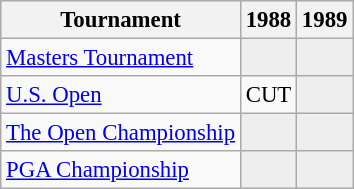<table class="wikitable" style="font-size:95%;text-align:center;">
<tr>
<th>Tournament</th>
<th>1988</th>
<th>1989</th>
</tr>
<tr>
<td align=left><a href='#'>Masters Tournament</a></td>
<td style="background:#eeeeee;"></td>
<td style="background:#eeeeee;"></td>
</tr>
<tr>
<td align=left><a href='#'>U.S. Open</a></td>
<td>CUT</td>
<td style="background:#eeeeee;"></td>
</tr>
<tr>
<td align=left><a href='#'>The Open Championship</a></td>
<td style="background:#eeeeee;"></td>
<td style="background:#eeeeee;"></td>
</tr>
<tr>
<td align=left><a href='#'>PGA Championship</a></td>
<td style="background:#eeeeee;"></td>
<td style="background:#eeeeee;"></td>
</tr>
</table>
